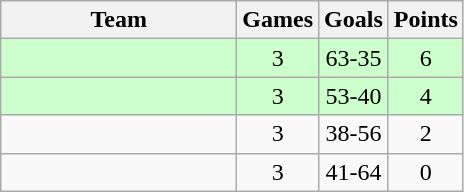<table class="wikitable" style="text-align:center;">
<tr>
<th width=150px>Team</th>
<th>Games</th>
<th>Goals</th>
<th>Points</th>
</tr>
<tr bgcolor="#ccffcc">
<td align="left"></td>
<td>3</td>
<td>63-35</td>
<td>6</td>
</tr>
<tr bgcolor="#ccffcc">
<td align="left"></td>
<td>3</td>
<td>53-40</td>
<td>4</td>
</tr>
<tr>
<td align="left"></td>
<td>3</td>
<td>38-56</td>
<td>2</td>
</tr>
<tr>
<td align="left"></td>
<td>3</td>
<td>41-64</td>
<td>0</td>
</tr>
</table>
